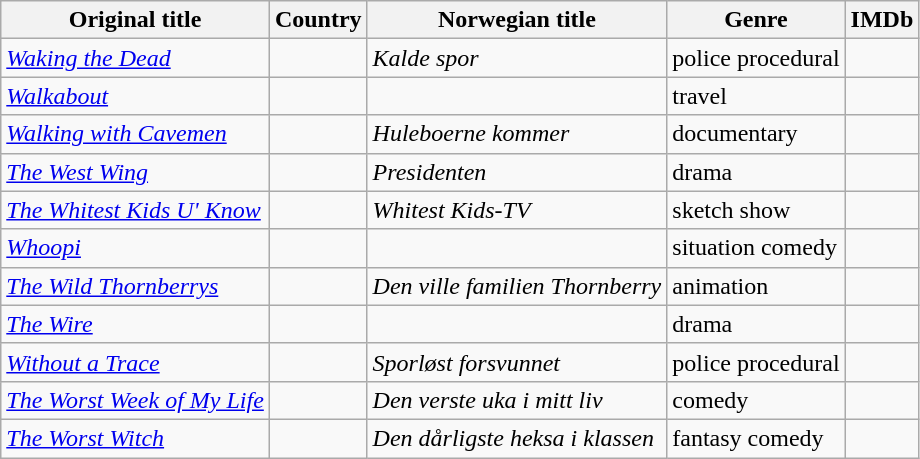<table class="wikitable">
<tr>
<th>Original title</th>
<th>Country</th>
<th>Norwegian title</th>
<th>Genre</th>
<th>IMDb</th>
</tr>
<tr>
<td><em><a href='#'>Waking the Dead</a></em></td>
<td></td>
<td><em>Kalde spor</em></td>
<td>police procedural</td>
<td></td>
</tr>
<tr>
<td><em><a href='#'>Walkabout</a></em></td>
<td></td>
<td></td>
<td>travel</td>
<td></td>
</tr>
<tr>
<td><em><a href='#'>Walking with Cavemen</a></em></td>
<td></td>
<td><em>Huleboerne kommer</em></td>
<td>documentary</td>
<td></td>
</tr>
<tr>
<td><em><a href='#'>The West Wing</a></em></td>
<td></td>
<td><em>Presidenten</em></td>
<td>drama</td>
<td></td>
</tr>
<tr>
<td><em><a href='#'>The Whitest Kids U' Know</a></em></td>
<td></td>
<td><em>Whitest Kids-TV</em></td>
<td>sketch show</td>
<td></td>
</tr>
<tr>
<td><em><a href='#'>Whoopi</a></em></td>
<td></td>
<td></td>
<td>situation comedy</td>
<td></td>
</tr>
<tr>
<td><em><a href='#'>The Wild Thornberrys</a></em></td>
<td></td>
<td><em>Den ville familien Thornberry</em></td>
<td>animation</td>
<td></td>
</tr>
<tr>
<td><em><a href='#'>The Wire</a></em></td>
<td></td>
<td></td>
<td>drama</td>
<td></td>
</tr>
<tr>
<td><em><a href='#'>Without a Trace</a></em></td>
<td></td>
<td><em>Sporløst forsvunnet</em></td>
<td>police procedural</td>
<td></td>
</tr>
<tr>
<td><em><a href='#'>The Worst Week of My Life</a></em></td>
<td></td>
<td><em>Den verste uka i mitt liv</em></td>
<td>comedy</td>
<td></td>
</tr>
<tr>
<td><em><a href='#'>The Worst Witch</a></em></td>
<td> </td>
<td><em>Den dårligste heksa i klassen</em></td>
<td>fantasy comedy</td>
<td></td>
</tr>
</table>
